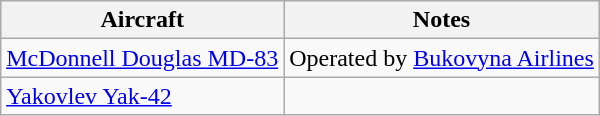<table class="wikitable" style="margin:1em auto; border-collapse:collapse">
<tr>
<th>Aircraft</th>
<th>Notes</th>
</tr>
<tr>
<td><a href='#'>McDonnell Douglas MD-83</a></td>
<td>Operated by <a href='#'>Bukovyna Airlines</a></td>
</tr>
<tr>
<td><a href='#'>Yakovlev Yak-42</a></td>
<td></td>
</tr>
</table>
